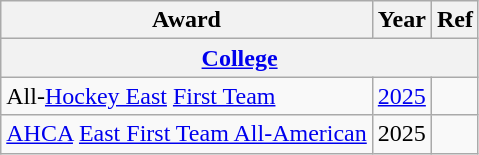<table class="wikitable">
<tr>
<th>Award</th>
<th>Year</th>
<th>Ref</th>
</tr>
<tr>
<th colspan="3"><a href='#'>College</a></th>
</tr>
<tr>
<td>All-<a href='#'>Hockey East</a> <a href='#'>First Team</a></td>
<td><a href='#'>2025</a></td>
<td></td>
</tr>
<tr>
<td><a href='#'>AHCA</a> <a href='#'>East First Team All-American</a></td>
<td>2025</td>
<td></td>
</tr>
</table>
